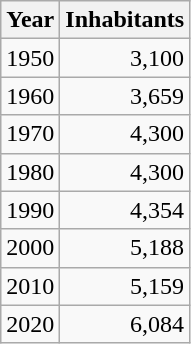<table cellspacing="0" cellpadding="0">
<tr>
<td valign="top"><br><table class="wikitable sortable zebra hintergrundfarbe5">
<tr>
<th>Year</th>
<th>Inhabitants</th>
</tr>
<tr align="right">
<td>1950</td>
<td>3,100</td>
</tr>
<tr align="right">
<td>1960</td>
<td>3,659</td>
</tr>
<tr align="right">
<td>1970</td>
<td>4,300</td>
</tr>
<tr align="right">
<td>1980</td>
<td>4,300</td>
</tr>
<tr align="right">
<td>1990</td>
<td>4,354</td>
</tr>
<tr align="right">
<td>2000</td>
<td>5,188</td>
</tr>
<tr align="right">
<td>2010</td>
<td>5,159</td>
</tr>
<tr align="right">
<td>2020</td>
<td>6,084</td>
</tr>
</table>
</td>
</tr>
</table>
